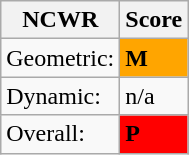<table class="wikitable">
<tr>
<th>NCWR</th>
<th>Score</th>
</tr>
<tr>
<td>Geometric:</td>
<td style="background: orange; color: black"><strong>M</strong></td>
</tr>
<tr>
<td>Dynamic:</td>
<td>n/a</td>
</tr>
<tr>
<td>Overall:</td>
<td style="background: red; color: black"><strong>P</strong></td>
</tr>
</table>
